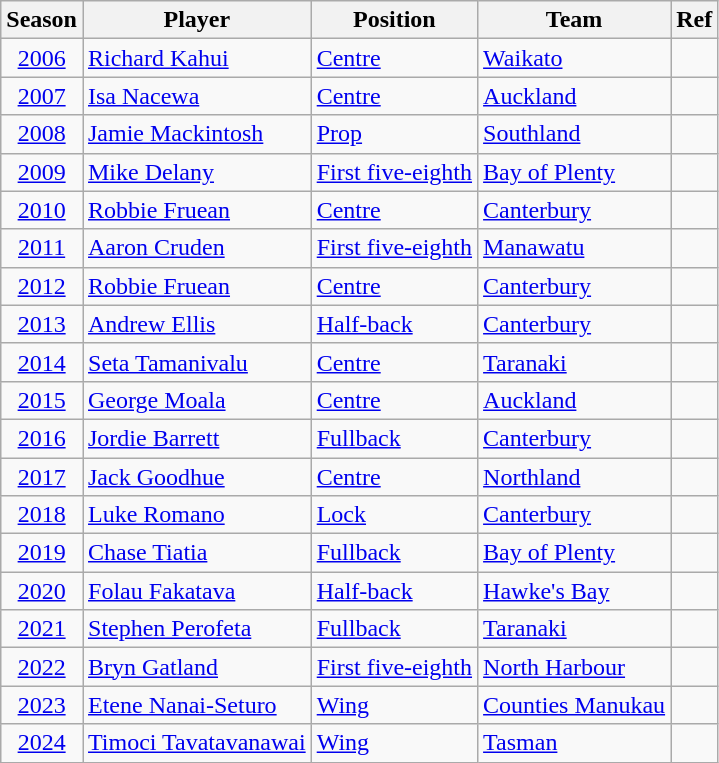<table class="wikitable sortable">
<tr>
<th>Season</th>
<th>Player</th>
<th>Position</th>
<th>Team</th>
<th>Ref</th>
</tr>
<tr>
<td style="text-align:center"><a href='#'>2006</a></td>
<td><a href='#'>Richard Kahui</a></td>
<td><a href='#'>Centre</a></td>
<td><a href='#'>Waikato</a></td>
<td style="text-align:center"></td>
</tr>
<tr>
<td style="text-align:center"><a href='#'>2007</a></td>
<td><a href='#'>Isa Nacewa</a></td>
<td><a href='#'>Centre</a></td>
<td><a href='#'>Auckland</a></td>
<td style="text-align:center"></td>
</tr>
<tr>
<td style="text-align:center"><a href='#'>2008</a></td>
<td><a href='#'>Jamie Mackintosh</a></td>
<td><a href='#'>Prop</a></td>
<td><a href='#'>Southland</a></td>
<td style="text-align:center"></td>
</tr>
<tr>
<td style="text-align:center"><a href='#'>2009</a></td>
<td><a href='#'>Mike Delany</a></td>
<td><a href='#'>First five-eighth</a></td>
<td><a href='#'>Bay of Plenty</a></td>
<td style="text-align:center"></td>
</tr>
<tr>
<td style="text-align:center"><a href='#'>2010</a></td>
<td><a href='#'>Robbie Fruean</a></td>
<td><a href='#'>Centre</a></td>
<td><a href='#'>Canterbury</a></td>
<td style="text-align:center"></td>
</tr>
<tr>
<td style="text-align:center"><a href='#'>2011</a></td>
<td><a href='#'>Aaron Cruden</a></td>
<td><a href='#'>First five-eighth</a></td>
<td><a href='#'>Manawatu</a></td>
<td style="text-align:center"></td>
</tr>
<tr>
<td style="text-align:center"><a href='#'>2012</a></td>
<td><a href='#'>Robbie Fruean</a></td>
<td><a href='#'>Centre</a></td>
<td><a href='#'>Canterbury</a></td>
<td style="text-align:center"></td>
</tr>
<tr>
<td style="text-align:center"><a href='#'>2013</a></td>
<td><a href='#'>Andrew Ellis</a></td>
<td><a href='#'>Half-back</a></td>
<td><a href='#'>Canterbury</a></td>
<td style="text-align:center"></td>
</tr>
<tr>
<td style="text-align:center"><a href='#'>2014</a></td>
<td><a href='#'>Seta Tamanivalu</a></td>
<td><a href='#'>Centre</a></td>
<td><a href='#'>Taranaki</a></td>
<td style="text-align:center"></td>
</tr>
<tr>
<td style="text-align:center"><a href='#'>2015</a></td>
<td><a href='#'>George Moala</a></td>
<td><a href='#'>Centre</a></td>
<td><a href='#'>Auckland</a></td>
<td style="text-align:center"></td>
</tr>
<tr>
<td style="text-align:center"><a href='#'>2016</a></td>
<td><a href='#'>Jordie Barrett</a></td>
<td><a href='#'>Fullback</a></td>
<td><a href='#'>Canterbury</a></td>
<td style="text-align:center"></td>
</tr>
<tr>
<td style="text-align:center"><a href='#'>2017</a></td>
<td><a href='#'>Jack Goodhue</a></td>
<td><a href='#'>Centre</a></td>
<td><a href='#'>Northland</a></td>
<td style="text-align:center"></td>
</tr>
<tr>
<td style="text-align:center"><a href='#'>2018</a></td>
<td><a href='#'>Luke Romano</a></td>
<td><a href='#'>Lock</a></td>
<td><a href='#'>Canterbury</a></td>
<td style="text-align:center"></td>
</tr>
<tr>
<td style="text-align:center"><a href='#'>2019</a></td>
<td><a href='#'>Chase Tiatia</a></td>
<td><a href='#'>Fullback</a></td>
<td><a href='#'>Bay of Plenty</a></td>
<td style="text-align:center"></td>
</tr>
<tr>
<td style="text-align:center"><a href='#'>2020</a></td>
<td><a href='#'>Folau Fakatava</a></td>
<td><a href='#'>Half-back</a></td>
<td><a href='#'>Hawke's Bay</a></td>
<td style="text-align:center"></td>
</tr>
<tr>
<td style="text-align:center"><a href='#'>2021</a></td>
<td><a href='#'>Stephen Perofeta</a></td>
<td><a href='#'>Fullback</a></td>
<td><a href='#'>Taranaki</a></td>
<td style="text-align:center"></td>
</tr>
<tr>
<td style="text-align:center"><a href='#'>2022</a></td>
<td><a href='#'>Bryn Gatland</a></td>
<td><a href='#'>First five-eighth</a></td>
<td><a href='#'>North Harbour</a></td>
<td style="text-align:center"></td>
</tr>
<tr>
<td style="text-align:center"><a href='#'>2023</a></td>
<td><a href='#'>Etene Nanai-Seturo</a></td>
<td><a href='#'>Wing</a></td>
<td><a href='#'>Counties Manukau</a></td>
<td style="text-align:center"></td>
</tr>
<tr>
<td style="text-align:center"><a href='#'>2024</a></td>
<td><a href='#'>Timoci Tavatavanawai</a></td>
<td><a href='#'>Wing</a></td>
<td><a href='#'>Tasman</a></td>
<td style="text-align:center"></td>
</tr>
</table>
